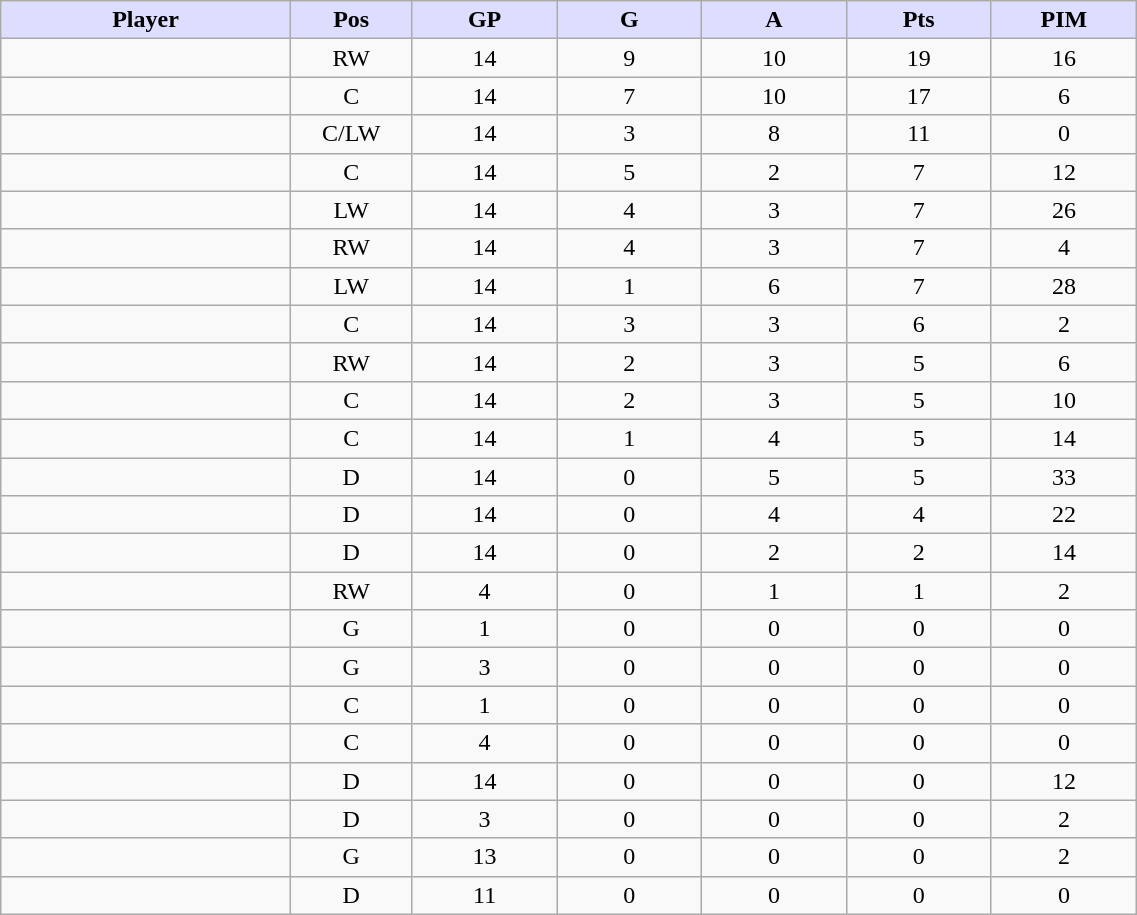<table style="width:60%;" class="wikitable sortable">
<tr style="text-align:center;">
<th style="background:#ddf; width:10%;">Player</th>
<th style="background:#ddf; width:3%;" title="Position">Pos</th>
<th style="background:#ddf; width:5%;" title="Games played">GP</th>
<th style="background:#ddf; width:5%;" title="Goals">G</th>
<th style="background:#ddf; width:5%;" title="Assists">A</th>
<th style="background:#ddf; width:5%;" title="Points">Pts</th>
<th style="background:#ddf; width:5%;" title="Penalties in Minutes">PIM</th>
</tr>
<tr style="text-align:center;">
<td style="text-align:right;"></td>
<td>RW</td>
<td>14</td>
<td>9</td>
<td>10</td>
<td>19</td>
<td>16</td>
</tr>
<tr style="text-align:center;">
<td style="text-align:right;"></td>
<td>C</td>
<td>14</td>
<td>7</td>
<td>10</td>
<td>17</td>
<td>6</td>
</tr>
<tr style="text-align:center;">
<td style="text-align:right;"></td>
<td>C/LW</td>
<td>14</td>
<td>3</td>
<td>8</td>
<td>11</td>
<td>0</td>
</tr>
<tr style="text-align:center;">
<td style="text-align:right;"></td>
<td>C</td>
<td>14</td>
<td>5</td>
<td>2</td>
<td>7</td>
<td>12</td>
</tr>
<tr style="text-align:center;">
<td style="text-align:right;"></td>
<td>LW</td>
<td>14</td>
<td>4</td>
<td>3</td>
<td>7</td>
<td>26</td>
</tr>
<tr style="text-align:center;">
<td style="text-align:right;"></td>
<td>RW</td>
<td>14</td>
<td>4</td>
<td>3</td>
<td>7</td>
<td>4</td>
</tr>
<tr style="text-align:center;">
<td style="text-align:right;"></td>
<td>LW</td>
<td>14</td>
<td>1</td>
<td>6</td>
<td>7</td>
<td>28</td>
</tr>
<tr style="text-align:center;">
<td style="text-align:right;"></td>
<td>C</td>
<td>14</td>
<td>3</td>
<td>3</td>
<td>6</td>
<td>2</td>
</tr>
<tr style="text-align:center;">
<td style="text-align:right;"></td>
<td>RW</td>
<td>14</td>
<td>2</td>
<td>3</td>
<td>5</td>
<td>6</td>
</tr>
<tr style="text-align:center;">
<td style="text-align:right;"></td>
<td>C</td>
<td>14</td>
<td>2</td>
<td>3</td>
<td>5</td>
<td>10</td>
</tr>
<tr style="text-align:center;">
<td style="text-align:right;"></td>
<td>C</td>
<td>14</td>
<td>1</td>
<td>4</td>
<td>5</td>
<td>14</td>
</tr>
<tr style="text-align:center;">
<td style="text-align:right;"></td>
<td>D</td>
<td>14</td>
<td>0</td>
<td>5</td>
<td>5</td>
<td>33</td>
</tr>
<tr style="text-align:center;">
<td style="text-align:right;"></td>
<td>D</td>
<td>14</td>
<td>0</td>
<td>4</td>
<td>4</td>
<td>22</td>
</tr>
<tr style="text-align:center;">
<td style="text-align:right;"></td>
<td>D</td>
<td>14</td>
<td>0</td>
<td>2</td>
<td>2</td>
<td>14</td>
</tr>
<tr style="text-align:center;">
<td style="text-align:right;"></td>
<td>RW</td>
<td>4</td>
<td>0</td>
<td>1</td>
<td>1</td>
<td>2</td>
</tr>
<tr style="text-align:center;">
<td style="text-align:right;"></td>
<td>G</td>
<td>1</td>
<td>0</td>
<td>0</td>
<td>0</td>
<td>0</td>
</tr>
<tr style="text-align:center;">
<td style="text-align:right;"></td>
<td>G</td>
<td>3</td>
<td>0</td>
<td>0</td>
<td>0</td>
<td>0</td>
</tr>
<tr style="text-align:center;">
<td style="text-align:right;"></td>
<td>C</td>
<td>1</td>
<td>0</td>
<td>0</td>
<td>0</td>
<td>0</td>
</tr>
<tr style="text-align:center;">
<td style="text-align:right;"></td>
<td>C</td>
<td>4</td>
<td>0</td>
<td>0</td>
<td>0</td>
<td>0</td>
</tr>
<tr style="text-align:center;">
<td style="text-align:right;"></td>
<td>D</td>
<td>14</td>
<td>0</td>
<td>0</td>
<td>0</td>
<td>12</td>
</tr>
<tr style="text-align:center;">
<td style="text-align:right;"></td>
<td>D</td>
<td>3</td>
<td>0</td>
<td>0</td>
<td>0</td>
<td>2</td>
</tr>
<tr style="text-align:center;">
<td style="text-align:right;"></td>
<td>G</td>
<td>13</td>
<td>0</td>
<td>0</td>
<td>0</td>
<td>2</td>
</tr>
<tr style="text-align:center;">
<td style="text-align:right;"></td>
<td>D</td>
<td>11</td>
<td>0</td>
<td>0</td>
<td>0</td>
<td>0</td>
</tr>
</table>
